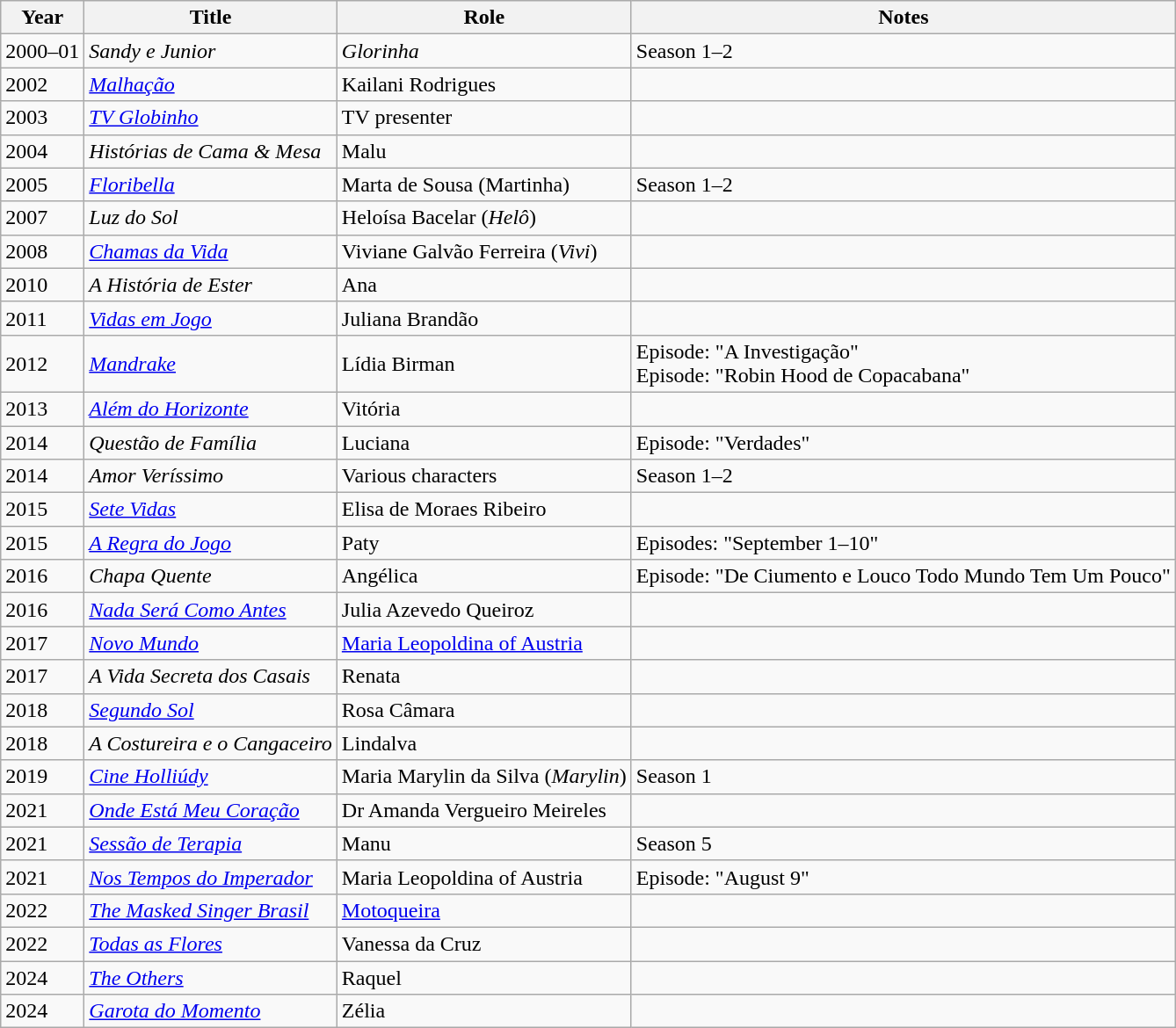<table class="wikitable">
<tr>
<th>Year</th>
<th>Title</th>
<th>Role</th>
<th>Notes</th>
</tr>
<tr>
<td>2000–01</td>
<td><em>Sandy e Junior</em></td>
<td><em>Glorinha</em></td>
<td>Season 1–2</td>
</tr>
<tr>
<td>2002</td>
<td><em><a href='#'>Malhação</a></em></td>
<td>Kailani Rodrigues</td>
<td></td>
</tr>
<tr>
<td>2003</td>
<td><em><a href='#'>TV Globinho</a></em></td>
<td>TV presenter</td>
<td></td>
</tr>
<tr>
<td>2004</td>
<td><em>Histórias de Cama & Mesa</em></td>
<td>Malu</td>
<td></td>
</tr>
<tr>
<td>2005</td>
<td><em><a href='#'>Floribella</a></em></td>
<td>Marta de Sousa (Martinha)</td>
<td>Season 1–2</td>
</tr>
<tr>
<td>2007</td>
<td><em>Luz do Sol</em></td>
<td>Heloísa Bacelar (<em>Helô</em>)</td>
<td></td>
</tr>
<tr>
<td>2008</td>
<td><em><a href='#'>Chamas da Vida</a></em></td>
<td>Viviane Galvão Ferreira (<em>Vivi</em>)</td>
<td></td>
</tr>
<tr>
<td>2010</td>
<td><em>A História de Ester</em></td>
<td>Ana</td>
<td></td>
</tr>
<tr>
<td>2011</td>
<td><em><a href='#'>Vidas em Jogo</a></em></td>
<td>Juliana Brandão</td>
<td></td>
</tr>
<tr>
<td>2012</td>
<td><em><a href='#'>Mandrake</a></em></td>
<td>Lídia Birman </td>
<td>Episode: "A Investigação" <br> Episode: "Robin Hood de Copacabana"</td>
</tr>
<tr>
<td>2013</td>
<td><em><a href='#'>Além do Horizonte</a></em></td>
<td>Vitória</td>
<td></td>
</tr>
<tr>
<td>2014</td>
<td><em>Questão de Família</em></td>
<td>Luciana</td>
<td>Episode: "Verdades"</td>
</tr>
<tr>
<td>2014</td>
<td><em>Amor Veríssimo</em></td>
<td>Various characters</td>
<td>Season 1–2</td>
</tr>
<tr>
<td>2015</td>
<td><em><a href='#'>Sete Vidas</a></em></td>
<td>Elisa de Moraes Ribeiro</td>
<td></td>
</tr>
<tr>
<td>2015</td>
<td><em><a href='#'>A Regra do Jogo</a></em></td>
<td>Paty</td>
<td>Episodes: "September 1–10"</td>
</tr>
<tr>
<td>2016</td>
<td><em>Chapa Quente</em></td>
<td>Angélica</td>
<td>Episode: "De Ciumento e Louco Todo Mundo Tem Um Pouco"</td>
</tr>
<tr>
<td>2016</td>
<td><em><a href='#'>Nada Será Como Antes</a></em></td>
<td>Julia Azevedo Queiroz</td>
<td></td>
</tr>
<tr>
<td>2017</td>
<td><em><a href='#'>Novo Mundo</a></em></td>
<td><a href='#'>Maria Leopoldina of Austria</a></td>
<td></td>
</tr>
<tr>
<td>2017</td>
<td><em>A Vida Secreta dos Casais</em></td>
<td>Renata</td>
<td></td>
</tr>
<tr>
<td>2018</td>
<td><em><a href='#'>Segundo Sol</a></em></td>
<td>Rosa Câmara</td>
<td></td>
</tr>
<tr>
<td>2018</td>
<td><em>A Costureira e o Cangaceiro</em></td>
<td>Lindalva</td>
<td></td>
</tr>
<tr>
<td>2019</td>
<td><em><a href='#'>Cine Holliúdy</a></em></td>
<td>Maria Marylin da Silva (<em>Marylin</em>)</td>
<td>Season 1</td>
</tr>
<tr>
<td>2021</td>
<td><em><a href='#'>Onde Está Meu Coração</a></em></td>
<td>Dr Amanda Vergueiro Meireles</td>
<td></td>
</tr>
<tr>
<td>2021</td>
<td><em><a href='#'>Sessão de Terapia</a></em></td>
<td>Manu</td>
<td>Season 5</td>
</tr>
<tr>
<td>2021</td>
<td><em><a href='#'>Nos Tempos do Imperador</a></em></td>
<td>Maria Leopoldina of Austria</td>
<td>Episode: "August 9"</td>
</tr>
<tr>
<td>2022</td>
<td><em><a href='#'>The Masked Singer Brasil</a></em></td>
<td><a href='#'>Motoqueira</a></td>
<td></td>
</tr>
<tr>
<td>2022</td>
<td><em><a href='#'>Todas as Flores</a></em></td>
<td>Vanessa da Cruz</td>
<td></td>
</tr>
<tr>
<td>2024</td>
<td><em><a href='#'>The Others</a></em></td>
<td>Raquel</td>
<td></td>
</tr>
<tr>
<td>2024</td>
<td><em><a href='#'>Garota do Momento</a></em></td>
<td>Zélia</td>
<td></td>
</tr>
</table>
